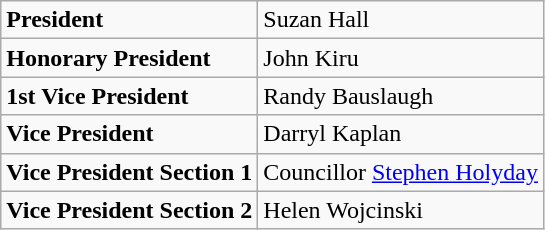<table class="wikitable">
<tr>
<td><strong>President</strong></td>
<td>Suzan Hall</td>
</tr>
<tr>
<td><strong>Honorary President</strong></td>
<td>John Kiru</td>
</tr>
<tr>
<td><strong>1st Vice President</strong></td>
<td>Randy Bauslaugh</td>
</tr>
<tr>
<td><strong>Vice President</strong></td>
<td>Darryl Kaplan</td>
</tr>
<tr>
<td><strong>Vice President Section 1</strong></td>
<td>Councillor <a href='#'>Stephen Holyday</a></td>
</tr>
<tr>
<td><strong>Vice President Section 2</strong></td>
<td>Helen Wojcinski</td>
</tr>
</table>
